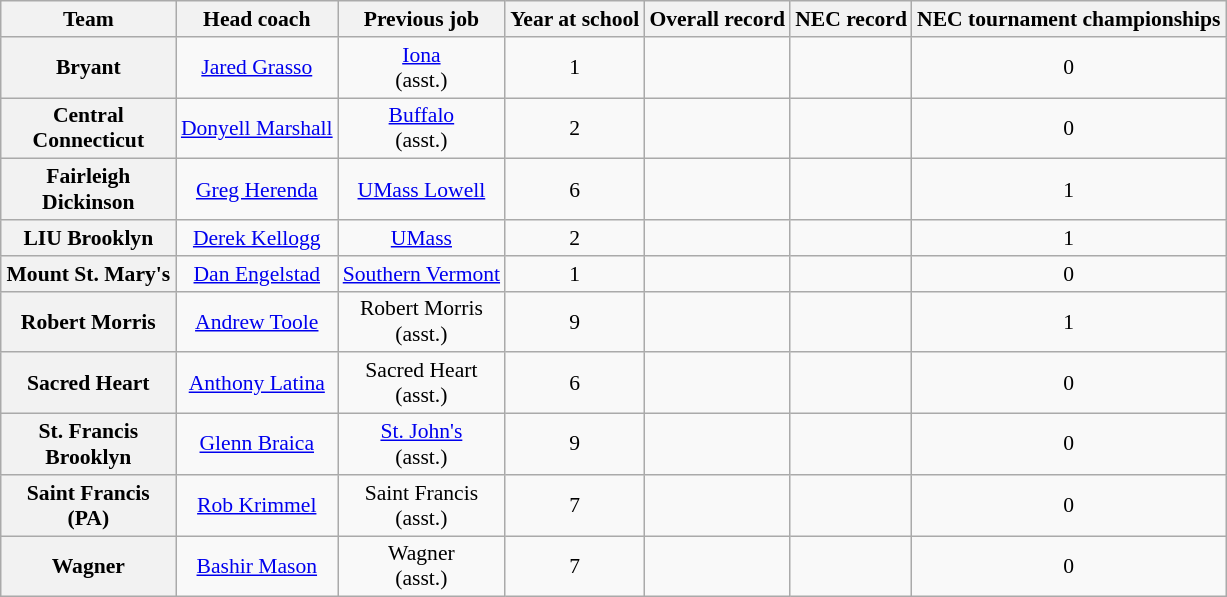<table class="wikitable sortable" style="text-align: center;font-size:90%;">
<tr>
<th width="110">Team</th>
<th>Head coach</th>
<th>Previous job</th>
<th>Year at school</th>
<th>Overall record</th>
<th>NEC record</th>
<th>NEC tournament championships</th>
</tr>
<tr>
<th style=>Bryant</th>
<td><a href='#'>Jared Grasso</a></td>
<td><a href='#'>Iona</a> <br>(asst.)</td>
<td>1</td>
<td></td>
<td></td>
<td>0</td>
</tr>
<tr>
<th style=>Central Connecticut</th>
<td><a href='#'>Donyell Marshall</a></td>
<td><a href='#'>Buffalo</a><br>(asst.)</td>
<td>2</td>
<td></td>
<td></td>
<td>0</td>
</tr>
<tr>
<th style=>Fairleigh Dickinson</th>
<td><a href='#'>Greg Herenda</a></td>
<td><a href='#'>UMass Lowell</a></td>
<td>6</td>
<td></td>
<td></td>
<td>1</td>
</tr>
<tr>
<th style=>LIU Brooklyn</th>
<td><a href='#'>Derek Kellogg</a></td>
<td><a href='#'>UMass</a></td>
<td>2</td>
<td></td>
<td></td>
<td>1</td>
</tr>
<tr>
<th style=>Mount St. Mary's</th>
<td><a href='#'>Dan Engelstad</a></td>
<td><a href='#'>Southern Vermont</a></td>
<td>1</td>
<td></td>
<td></td>
<td>0</td>
</tr>
<tr>
<th style=>Robert Morris</th>
<td><a href='#'>Andrew Toole</a></td>
<td>Robert Morris<br>(asst.)</td>
<td>9</td>
<td></td>
<td></td>
<td>1</td>
</tr>
<tr>
<th style=>Sacred Heart</th>
<td><a href='#'>Anthony Latina</a></td>
<td>Sacred Heart<br>(asst.)</td>
<td>6</td>
<td></td>
<td></td>
<td>0</td>
</tr>
<tr>
<th style=>St. Francis Brooklyn</th>
<td><a href='#'>Glenn Braica</a></td>
<td><a href='#'>St. John's</a><br>(asst.)</td>
<td>9</td>
<td></td>
<td></td>
<td>0</td>
</tr>
<tr>
<th style=>Saint Francis (PA)</th>
<td><a href='#'>Rob Krimmel</a></td>
<td>Saint Francis<br>(asst.)</td>
<td>7</td>
<td></td>
<td></td>
<td>0</td>
</tr>
<tr>
<th style=>Wagner</th>
<td><a href='#'>Bashir Mason</a></td>
<td>Wagner<br>(asst.)</td>
<td>7</td>
<td></td>
<td></td>
<td>0</td>
</tr>
</table>
